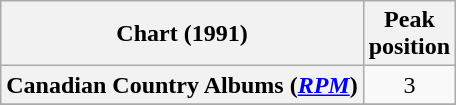<table class="wikitable sortable plainrowheaders" style="text-align:center">
<tr>
<th scope="col">Chart (1991)</th>
<th scope="col">Peak<br>position</th>
</tr>
<tr>
<th scope="row">Canadian Country Albums (<em><a href='#'>RPM</a></em>)</th>
<td>3</td>
</tr>
<tr>
</tr>
<tr>
</tr>
</table>
